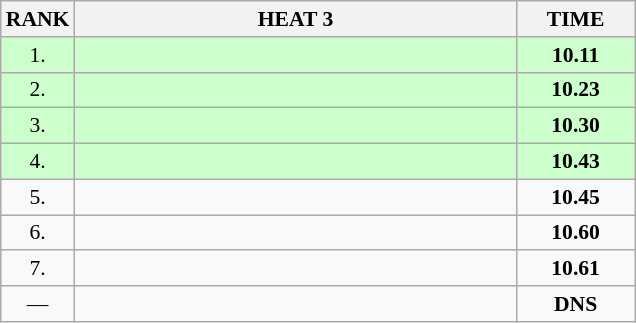<table class="wikitable" style="border-collapse: collapse; font-size: 90%;">
<tr>
<th>RANK</th>
<th style="width: 20em">HEAT 3</th>
<th style="width: 5em">TIME</th>
</tr>
<tr style="background:#ccffcc;">
<td align="center">1.</td>
<td></td>
<td align="center"><strong>10.11</strong></td>
</tr>
<tr style="background:#ccffcc;">
<td align="center">2.</td>
<td></td>
<td align="center"><strong>10.23</strong></td>
</tr>
<tr style="background:#ccffcc;">
<td align="center">3.</td>
<td></td>
<td align="center"><strong>10.30</strong></td>
</tr>
<tr style="background:#ccffcc;">
<td align="center">4.</td>
<td></td>
<td align="center"><strong>10.43</strong></td>
</tr>
<tr>
<td align="center">5.</td>
<td></td>
<td align="center"><strong>10.45</strong></td>
</tr>
<tr>
<td align="center">6.</td>
<td></td>
<td align="center"><strong>10.60</strong></td>
</tr>
<tr>
<td align="center">7.</td>
<td></td>
<td align="center"><strong>10.61</strong></td>
</tr>
<tr>
<td align="center">—</td>
<td></td>
<td align="center"><strong>DNS</strong></td>
</tr>
</table>
